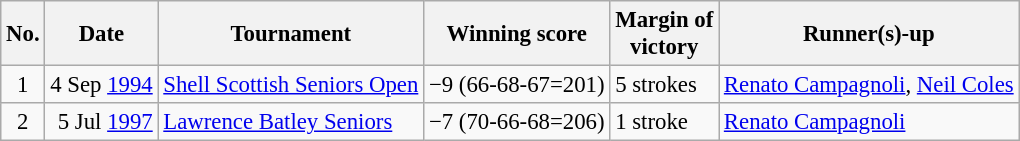<table class="wikitable" style="font-size:95%;">
<tr>
<th>No.</th>
<th>Date</th>
<th>Tournament</th>
<th>Winning score</th>
<th>Margin of<br>victory</th>
<th>Runner(s)-up</th>
</tr>
<tr>
<td align=center>1</td>
<td align=right>4 Sep <a href='#'>1994</a></td>
<td><a href='#'>Shell Scottish Seniors Open</a></td>
<td>−9 (66-68-67=201)</td>
<td>5 strokes</td>
<td> <a href='#'>Renato Campagnoli</a>,  <a href='#'>Neil Coles</a></td>
</tr>
<tr>
<td align=center>2</td>
<td align=right>5 Jul <a href='#'>1997</a></td>
<td><a href='#'>Lawrence Batley Seniors</a></td>
<td>−7 (70-66-68=206)</td>
<td>1 stroke</td>
<td> <a href='#'>Renato Campagnoli</a></td>
</tr>
</table>
